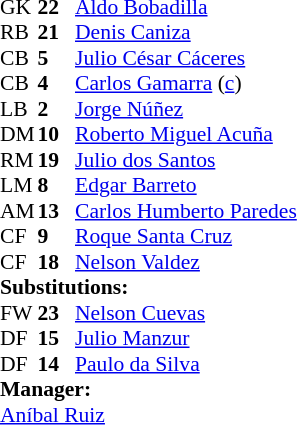<table style="font-size: 90%" cellspacing="0" cellpadding="0">
<tr>
<th width="25"></th>
<th width="25"></th>
</tr>
<tr>
<td>GK</td>
<td><strong>22</strong></td>
<td><a href='#'>Aldo Bobadilla</a></td>
</tr>
<tr>
<td>RB</td>
<td><strong>21</strong></td>
<td><a href='#'>Denis Caniza</a></td>
<td></td>
<td></td>
</tr>
<tr>
<td>CB</td>
<td><strong>5</strong></td>
<td><a href='#'>Julio César Cáceres</a></td>
<td></td>
<td></td>
</tr>
<tr>
<td>CB</td>
<td><strong>4</strong></td>
<td><a href='#'>Carlos Gamarra</a> (<a href='#'>c</a>)</td>
</tr>
<tr>
<td>LB</td>
<td><strong>2</strong></td>
<td><a href='#'>Jorge Núñez</a></td>
</tr>
<tr>
<td>DM</td>
<td><strong>10</strong></td>
<td><a href='#'>Roberto Miguel Acuña</a></td>
</tr>
<tr>
<td>RM</td>
<td><strong>19</strong></td>
<td><a href='#'>Julio dos Santos</a></td>
<td></td>
</tr>
<tr>
<td>LM</td>
<td><strong>8</strong></td>
<td><a href='#'>Edgar Barreto</a></td>
</tr>
<tr>
<td>AM</td>
<td><strong>13</strong></td>
<td><a href='#'>Carlos Humberto Paredes</a></td>
<td></td>
</tr>
<tr>
<td>CF</td>
<td><strong>9</strong></td>
<td><a href='#'>Roque Santa Cruz</a></td>
</tr>
<tr>
<td>CF</td>
<td><strong>18</strong></td>
<td><a href='#'>Nelson Valdez</a></td>
<td></td>
<td></td>
</tr>
<tr>
<td colspan=3><strong>Substitutions:</strong></td>
</tr>
<tr>
<td>FW</td>
<td><strong>23</strong></td>
<td><a href='#'>Nelson Cuevas</a></td>
<td></td>
<td></td>
</tr>
<tr>
<td>DF</td>
<td><strong>15</strong></td>
<td><a href='#'>Julio Manzur</a></td>
<td></td>
<td></td>
</tr>
<tr>
<td>DF</td>
<td><strong>14</strong></td>
<td><a href='#'>Paulo da Silva</a></td>
<td></td>
<td></td>
</tr>
<tr>
<td colspan=3><strong>Manager:</strong></td>
</tr>
<tr>
<td colspan="4"> <a href='#'>Aníbal Ruiz</a></td>
</tr>
</table>
